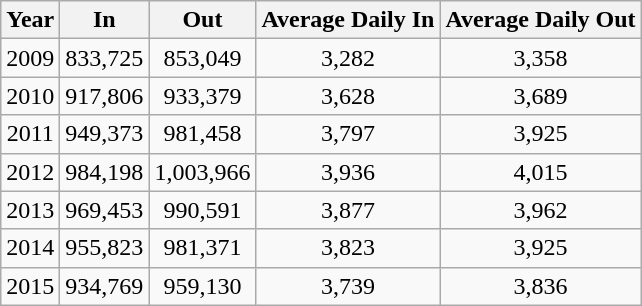<table class="wikitable" style="text-align:center">
<tr>
<th>Year</th>
<th>In</th>
<th>Out</th>
<th>Average Daily In</th>
<th>Average Daily Out</th>
</tr>
<tr>
<td>2009</td>
<td>833,725</td>
<td>853,049</td>
<td>3,282</td>
<td>3,358</td>
</tr>
<tr>
<td>2010</td>
<td>917,806</td>
<td>933,379</td>
<td>3,628</td>
<td>3,689</td>
</tr>
<tr>
<td>2011</td>
<td>949,373</td>
<td>981,458</td>
<td>3,797</td>
<td>3,925</td>
</tr>
<tr>
<td>2012</td>
<td>984,198</td>
<td>1,003,966</td>
<td>3,936</td>
<td>4,015</td>
</tr>
<tr>
<td>2013</td>
<td>969,453</td>
<td>990,591</td>
<td>3,877</td>
<td>3,962</td>
</tr>
<tr>
<td>2014</td>
<td>955,823</td>
<td>981,371</td>
<td>3,823</td>
<td>3,925</td>
</tr>
<tr>
<td>2015</td>
<td>934,769</td>
<td>959,130</td>
<td>3,739</td>
<td>3,836</td>
</tr>
</table>
